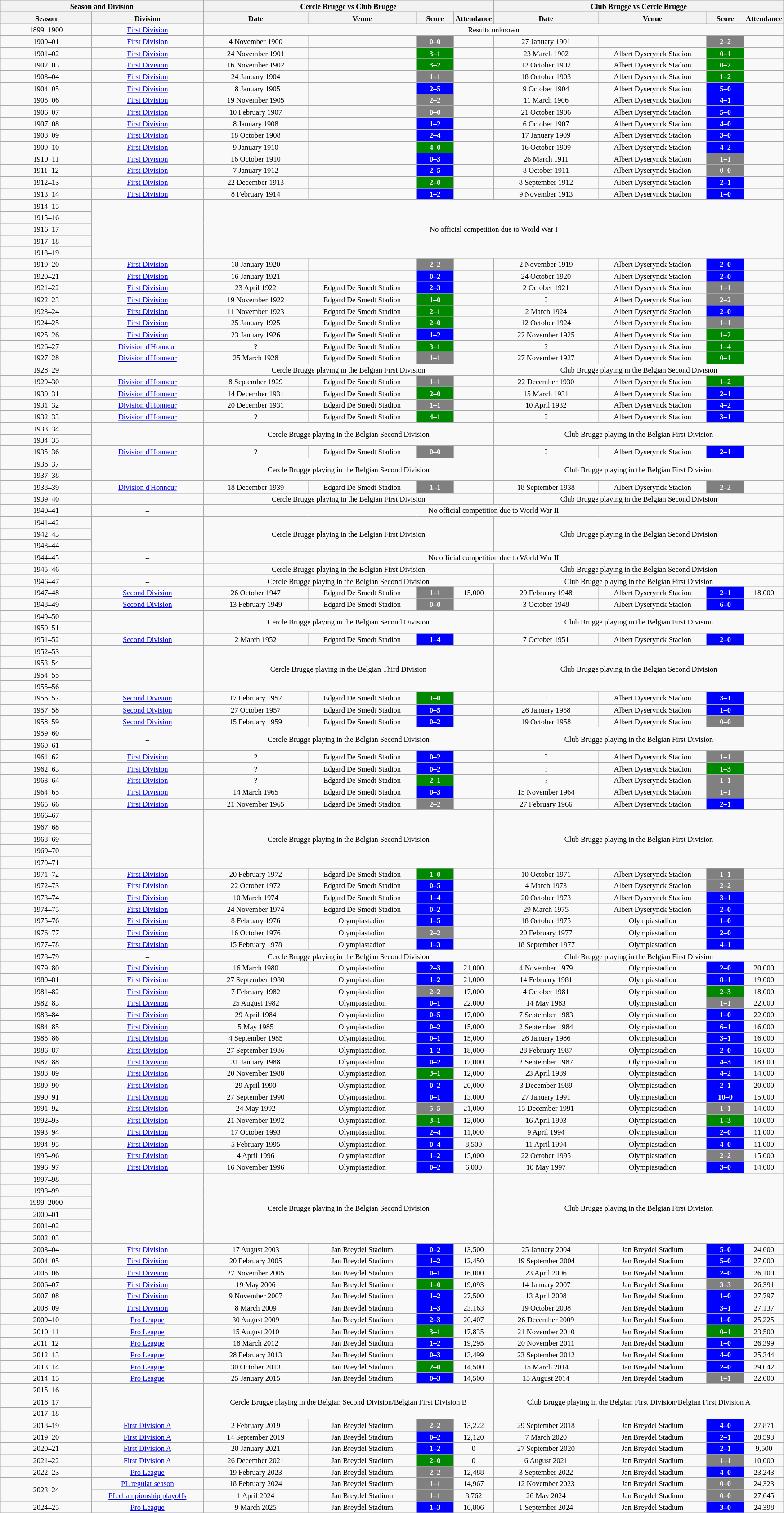<table class="wikitable" style="text-align: center; font-size: 11px">
<tr>
<th colspan=2>Season and Division</th>
<th colspan=4>Cercle Brugge vs Club Brugge</th>
<th colspan=5>Club Brugge vs Cercle Brugge</th>
</tr>
<tr>
<th width="130">Season</th>
<th width="160">Division</th>
<th width="150">Date</th>
<th width="155">Venue</th>
<th width="50">Score</th>
<th width="40">Attendance</th>
<th width="150">Date</th>
<th width="155">Venue</th>
<th width="50">Score</th>
<th width="40">Attendance</th>
</tr>
<tr>
<td>1899–1900</td>
<td><a href='#'>First Division</a></td>
<td colspan=8>Results unknown</td>
</tr>
<tr>
<td>1900–01</td>
<td><a href='#'>First Division</a></td>
<td>4 November 1900</td>
<td></td>
<td style="background:#808080;color:white;"><strong>0–0</strong></td>
<td></td>
<td>27 January 1901</td>
<td></td>
<td style="background:#808080;color:white;"><strong>2–2</strong></td>
<td></td>
</tr>
<tr>
<td>1901–02</td>
<td><a href='#'>First Division</a></td>
<td>24 November 1901</td>
<td></td>
<td style="background:#008800;color:white;"><strong>3–1</strong></td>
<td></td>
<td>23 March 1902</td>
<td>Albert Dyserynck Stadion</td>
<td style="background:#008800;color:white;"><strong>0–1</strong></td>
<td></td>
</tr>
<tr>
<td>1902–03</td>
<td><a href='#'>First Division</a></td>
<td>16 November 1902</td>
<td></td>
<td style="background:#008800;color:white;"><strong>3–2</strong></td>
<td></td>
<td>12 October 1902</td>
<td>Albert Dyserynck Stadion</td>
<td style="background:#008800;color:white;"><strong>0–2</strong></td>
<td></td>
</tr>
<tr>
<td>1903–04</td>
<td><a href='#'>First Division</a></td>
<td>24 January 1904</td>
<td></td>
<td style="background:#808080;color:white;"><strong>1–1</strong></td>
<td></td>
<td>18 October 1903</td>
<td>Albert Dyserynck Stadion</td>
<td style="background:#008800;color:white;"><strong>1–2</strong></td>
<td></td>
</tr>
<tr>
<td>1904–05</td>
<td><a href='#'>First Division</a></td>
<td>18 January 1905</td>
<td></td>
<td style="background:#0000FF;color:white;"><strong>2–5</strong></td>
<td></td>
<td>9 October 1904</td>
<td>Albert Dyserynck Stadion</td>
<td style="background:#0000FF;color:white;"><strong>5–0</strong></td>
<td></td>
</tr>
<tr>
<td>1905–06</td>
<td><a href='#'>First Division</a></td>
<td>19 November 1905</td>
<td></td>
<td style="background:#808080;color:white;"><strong>2–2</strong></td>
<td></td>
<td>11 March 1906</td>
<td>Albert Dyserynck Stadion</td>
<td style="background:#0000FF;color:white;"><strong>4–1</strong></td>
<td></td>
</tr>
<tr>
<td>1906–07</td>
<td><a href='#'>First Division</a></td>
<td>10 February 1907</td>
<td></td>
<td style="background:#808080;color:white;"><strong>0–0</strong></td>
<td></td>
<td>21 October 1906</td>
<td>Albert Dyserynck Stadion</td>
<td style="background:#0000FF;color:white;"><strong>5–0</strong></td>
<td></td>
</tr>
<tr>
<td>1907–08</td>
<td><a href='#'>First Division</a></td>
<td>8 January 1908</td>
<td></td>
<td style="background:#0000FF;color:white;"><strong>1–2</strong></td>
<td></td>
<td>6 October 1907</td>
<td>Albert Dyserynck Stadion</td>
<td style="background:#0000FF;color:white;"><strong>4–0</strong></td>
<td></td>
</tr>
<tr>
<td>1908–09</td>
<td><a href='#'>First Division</a></td>
<td>18 October 1908</td>
<td></td>
<td style="background:#0000FF;color:white;"><strong>2–4</strong></td>
<td></td>
<td>17 January 1909</td>
<td>Albert Dyserynck Stadion</td>
<td style="background:#0000FF;color:white;"><strong>3–0</strong></td>
<td></td>
</tr>
<tr>
<td>1909–10</td>
<td><a href='#'>First Division</a></td>
<td>9 January 1910</td>
<td></td>
<td style="background:#008800;color:white;"><strong>4–0</strong></td>
<td></td>
<td>16 October 1909</td>
<td>Albert Dyserynck Stadion</td>
<td style="background:#0000FF;color:white;"><strong>4–2</strong></td>
<td></td>
</tr>
<tr>
<td>1910–11</td>
<td><a href='#'>First Division</a></td>
<td>16 October 1910</td>
<td></td>
<td style="background:#0000FF;color:white;"><strong>0–3</strong></td>
<td></td>
<td>26 March 1911</td>
<td>Albert Dyserynck Stadion</td>
<td style="background:#808080;color:white;"><strong>1–1</strong></td>
<td></td>
</tr>
<tr>
<td>1911–12</td>
<td><a href='#'>First Division</a></td>
<td>7 January 1912</td>
<td></td>
<td style="background:#0000FF;color:white;"><strong>2–5</strong></td>
<td></td>
<td>8 October 1911</td>
<td>Albert Dyserynck Stadion</td>
<td style="background:#808080;color:white;"><strong>0–0</strong></td>
<td></td>
</tr>
<tr>
<td>1912–13</td>
<td><a href='#'>First Division</a></td>
<td>22 December 1913</td>
<td></td>
<td style="background:#008800;color:white;"><strong>2–0</strong></td>
<td></td>
<td>8 September 1912</td>
<td>Albert Dyserynck Stadion</td>
<td style="background:#0000FF;color:white;"><strong>2–1</strong></td>
<td></td>
</tr>
<tr>
<td>1913–14</td>
<td><a href='#'>First Division</a></td>
<td>8 February 1914</td>
<td></td>
<td style="background:#0000FF;color:white;"><strong>1–2</strong></td>
<td></td>
<td>9 November 1913</td>
<td>Albert Dyserynck Stadion</td>
<td style="background:#0000FF;color:white;"><strong>1–0</strong></td>
<td></td>
</tr>
<tr>
<td>1914–15</td>
<td rowspan=5>–</td>
<td colspan=8 rowspan=5>No official competition due to World War I</td>
</tr>
<tr>
<td>1915–16</td>
</tr>
<tr>
<td>1916–17</td>
</tr>
<tr>
<td>1917–18</td>
</tr>
<tr>
<td>1918–19</td>
</tr>
<tr>
<td>1919–20</td>
<td><a href='#'>First Division</a></td>
<td>18 January 1920</td>
<td></td>
<td style="background:#808080;color:white;"><strong>2–2</strong></td>
<td></td>
<td>2 November 1919</td>
<td>Albert Dyserynck Stadion</td>
<td style="background:#0000FF;color:white;"><strong>2–0</strong></td>
<td></td>
</tr>
<tr>
<td>1920–21</td>
<td><a href='#'>First Division</a></td>
<td>16 January 1921</td>
<td></td>
<td style="background:#0000FF;color:white;"><strong>0–2</strong></td>
<td></td>
<td>24 October 1920</td>
<td>Albert Dyserynck Stadion</td>
<td style="background:#0000FF;color:white;"><strong>2–0</strong></td>
<td></td>
</tr>
<tr>
<td>1921–22</td>
<td><a href='#'>First Division</a></td>
<td>23 April 1922</td>
<td>Edgard De Smedt Stadion</td>
<td style="background:#0000FF;color:white;"><strong>2–3</strong></td>
<td></td>
<td>2 October 1921</td>
<td>Albert Dyserynck Stadion</td>
<td style="background:#808080;color:white;"><strong>1–1</strong></td>
<td></td>
</tr>
<tr>
<td>1922–23</td>
<td><a href='#'>First Division</a></td>
<td>19 November 1922</td>
<td>Edgard De Smedt Stadion</td>
<td style="background:#008800;color:white;"><strong>1–0</strong></td>
<td></td>
<td>?</td>
<td>Albert Dyserynck Stadion</td>
<td style="background:#808080;color:white;"><strong>2–2</strong></td>
<td></td>
</tr>
<tr>
<td>1923–24</td>
<td><a href='#'>First Division</a></td>
<td>11 November 1923</td>
<td>Edgard De Smedt Stadion</td>
<td style="background:#008800;color:white;"><strong>2–1</strong></td>
<td></td>
<td>2 March 1924</td>
<td>Albert Dyserynck Stadion</td>
<td style="background:#0000FF;color:white;"><strong>2–0</strong></td>
<td></td>
</tr>
<tr>
<td>1924–25</td>
<td><a href='#'>First Division</a></td>
<td>25 January 1925</td>
<td>Edgard De Smedt Stadion</td>
<td style="background:#008800;color:white;"><strong>2–0</strong></td>
<td></td>
<td>12 October 1924</td>
<td>Albert Dyserynck Stadion</td>
<td style="background:#808080;color:white;"><strong>1–1</strong></td>
<td></td>
</tr>
<tr>
<td>1925–26</td>
<td><a href='#'>First Division</a></td>
<td>23 January 1926</td>
<td>Edgard De Smedt Stadion</td>
<td style="background:#0000FF;color:white;"><strong>1–2</strong></td>
<td></td>
<td>22 November 1925</td>
<td>Albert Dyserynck Stadion</td>
<td style="background:#008800;color:white;"><strong>1–2</strong></td>
<td></td>
</tr>
<tr>
<td>1926–27</td>
<td><a href='#'>Division d'Honneur</a></td>
<td>?</td>
<td>Edgard De Smedt Stadion</td>
<td style="background:#008800;color:white;"><strong>3–1</strong></td>
<td></td>
<td>?</td>
<td>Albert Dyserynck Stadion</td>
<td style="background:#008800;color:white;"><strong>1–4</strong></td>
<td></td>
</tr>
<tr>
<td>1927–28</td>
<td><a href='#'>Division d'Honneur</a></td>
<td>25 March 1928</td>
<td>Edgard De Smedt Stadion</td>
<td style="background:#808080;color:white;"><strong>1–1</strong></td>
<td></td>
<td>27 November 1927</td>
<td>Albert Dyserynck Stadion</td>
<td style="background:#008800;color:white;"><strong>0–1</strong></td>
<td></td>
</tr>
<tr>
<td>1928–29</td>
<td>–</td>
<td colspan=4>Cercle Brugge playing in the Belgian First Division</td>
<td colspan=4>Club Brugge playing in the Belgian Second Division</td>
</tr>
<tr>
<td>1929–30</td>
<td><a href='#'>Division d'Honneur</a></td>
<td>8 September 1929</td>
<td>Edgard De Smedt Stadion</td>
<td style="background:#808080;color:white;"><strong>1–1</strong></td>
<td></td>
<td>22 December 1930</td>
<td>Albert Dyserynck Stadion</td>
<td style="background:#008800;color:white;"><strong>1–2</strong></td>
<td></td>
</tr>
<tr>
<td>1930–31</td>
<td><a href='#'>Division d'Honneur</a></td>
<td>14 December 1931</td>
<td>Edgard De Smedt Stadion</td>
<td style="background:#008800;color:white;"><strong>2–0</strong></td>
<td></td>
<td>15 March 1931</td>
<td>Albert Dyserynck Stadion</td>
<td style="background:#0000FF;color:white;"><strong>2–1</strong></td>
<td></td>
</tr>
<tr>
<td>1931–32</td>
<td><a href='#'>Division d'Honneur</a></td>
<td>20 December 1931</td>
<td>Edgard De Smedt Stadion</td>
<td style="background:#808080;color:white;"><strong>1–1</strong></td>
<td></td>
<td>10 April 1932</td>
<td>Albert Dyserynck Stadion</td>
<td style="background:#0000FF;color:white;"><strong>4–2</strong></td>
<td></td>
</tr>
<tr>
<td>1932–33</td>
<td><a href='#'>Division d'Honneur</a></td>
<td>?</td>
<td>Edgard De Smedt Stadion</td>
<td style="background:#008800;color:white;"><strong>4–1</strong></td>
<td></td>
<td>?</td>
<td>Albert Dyserynck Stadion</td>
<td style="background:#0000FF;color:white;"><strong>3–1</strong></td>
<td></td>
</tr>
<tr>
<td>1933–34</td>
<td rowspan=2>–</td>
<td colspan=4 rowspan=2>Cercle Brugge playing in the Belgian Second Division</td>
<td colspan=4 rowspan=2>Club Brugge playing in the Belgian First Division</td>
</tr>
<tr>
<td>1934–35</td>
</tr>
<tr>
<td>1935–36</td>
<td><a href='#'>Division d'Honneur</a></td>
<td>?</td>
<td>Edgard De Smedt Stadion</td>
<td style="background:#808080;color:white;"><strong>0–0</strong></td>
<td></td>
<td>?</td>
<td>Albert Dyserynck Stadion</td>
<td style="background:#0000FF;color:white;"><strong>2–1</strong></td>
<td></td>
</tr>
<tr>
<td>1936–37</td>
<td rowspan=2>–</td>
<td colspan=4 rowspan=2>Cercle Brugge playing in the Belgian Second Division</td>
<td colspan=4 rowspan=2>Club Brugge playing in the Belgian First Division</td>
</tr>
<tr>
<td>1937–38</td>
</tr>
<tr>
<td>1938–39</td>
<td><a href='#'>Division d'Honneur</a></td>
<td>18 December 1939</td>
<td>Edgard De Smedt Stadion</td>
<td style="background:#808080;color:white;"><strong>1–1</strong></td>
<td></td>
<td>18 September 1938</td>
<td>Albert Dyserynck Stadion</td>
<td style="background:#808080;color:white;"><strong>2–2</strong></td>
<td></td>
</tr>
<tr>
<td>1939–40</td>
<td>–</td>
<td colspan=4>Cercle Brugge playing in the Belgian First Division</td>
<td colspan=4>Club Brugge playing in the Belgian Second Division</td>
</tr>
<tr>
<td>1940–41</td>
<td>–</td>
<td colspan=8>No official competition due to World War II</td>
</tr>
<tr>
<td>1941–42</td>
<td rowspan=3>–</td>
<td colspan=4 rowspan=3>Cercle Brugge playing in the Belgian First Division</td>
<td colspan=4 rowspan=3>Club Brugge playing in the Belgian Second Division</td>
</tr>
<tr>
<td>1942–43</td>
</tr>
<tr>
<td>1943–44</td>
</tr>
<tr>
<td>1944–45</td>
<td>–</td>
<td colspan=8>No official competition due to World War II</td>
</tr>
<tr>
<td>1945–46</td>
<td>–</td>
<td colspan=4>Cercle Brugge playing in the Belgian First Division</td>
<td colspan=4>Club Brugge playing in the Belgian Second Division</td>
</tr>
<tr>
<td>1946–47</td>
<td>–</td>
<td colspan=4>Cercle Brugge playing in the Belgian Second Division</td>
<td colspan=4>Club Brugge playing in the Belgian First Division</td>
</tr>
<tr>
<td>1947–48</td>
<td><a href='#'>Second Division</a></td>
<td>26 October 1947</td>
<td>Edgard De Smedt Stadion</td>
<td style="background:#808080;color:white;"><strong>1–1</strong></td>
<td>15,000</td>
<td>29 February 1948</td>
<td>Albert Dyserynck Stadion</td>
<td style="background:#0000FF;color:white;"><strong>2–1</strong></td>
<td>18,000</td>
</tr>
<tr>
<td>1948–49</td>
<td><a href='#'>Second Division</a></td>
<td>13 February 1949</td>
<td>Edgard De Smedt Stadion</td>
<td style="background:#808080;color:white;"><strong>0–0</strong></td>
<td></td>
<td>3 October 1948</td>
<td>Albert Dyserynck Stadion</td>
<td style="background:#0000FF;color:white;"><strong>6–0</strong></td>
<td></td>
</tr>
<tr>
<td>1949–50</td>
<td rowspan=2>–</td>
<td colspan=4 rowspan=2>Cercle Brugge playing in the Belgian Second Division</td>
<td colspan=4 rowspan=2>Club Brugge playing in the Belgian First Division</td>
</tr>
<tr>
<td>1950–51</td>
</tr>
<tr>
<td>1951–52</td>
<td><a href='#'>Second Division</a></td>
<td>2 March 1952</td>
<td>Edgard De Smedt Stadion</td>
<td style="background:#0000FF;color:white;"><strong>1–4</strong></td>
<td></td>
<td>7 October 1951</td>
<td>Albert Dyserynck Stadion</td>
<td style="background:#0000FF;color:white;"><strong>2–0</strong></td>
<td></td>
</tr>
<tr>
<td>1952–53</td>
<td rowspan=4>–</td>
<td colspan=4 rowspan=4>Cercle Brugge playing in the Belgian Third Division</td>
<td colspan=4 rowspan=4>Club Brugge playing in the Belgian Second Division</td>
</tr>
<tr>
<td>1953–54</td>
</tr>
<tr>
<td>1954–55</td>
</tr>
<tr>
<td>1955–56</td>
</tr>
<tr>
<td>1956–57</td>
<td><a href='#'>Second Division</a></td>
<td>17 February 1957</td>
<td>Edgard De Smedt Stadion</td>
<td style="background:#008800;color:white;"><strong>1–0</strong></td>
<td></td>
<td>?</td>
<td>Albert Dyserynck Stadion</td>
<td style="background:#0000FF;color:white;"><strong>3–1</strong></td>
<td></td>
</tr>
<tr>
<td>1957–58</td>
<td><a href='#'>Second Division</a></td>
<td>27 October 1957</td>
<td>Edgard De Smedt Stadion</td>
<td style="background:#0000FF;color:white;"><strong>0–5</strong></td>
<td></td>
<td>26 January 1958</td>
<td>Albert Dyserynck Stadion</td>
<td style="background:#0000FF;color:white;"><strong>1–0</strong></td>
<td></td>
</tr>
<tr>
<td>1958–59</td>
<td><a href='#'>Second Division</a></td>
<td>15 February 1959</td>
<td>Edgard De Smedt Stadion</td>
<td style="background:#0000FF;color:white;"><strong>0–2</strong></td>
<td></td>
<td>19 October 1958</td>
<td>Albert Dyserynck Stadion</td>
<td style="background:#808080;color:white;"><strong>0–0</strong></td>
<td></td>
</tr>
<tr>
<td>1959–60</td>
<td rowspan=2>–</td>
<td colspan=4 rowspan=2>Cercle Brugge playing in the Belgian Second Division</td>
<td colspan=4 rowspan=2>Club Brugge playing in the Belgian First Division</td>
</tr>
<tr>
<td>1960–61</td>
</tr>
<tr>
<td>1961–62</td>
<td><a href='#'>First Division</a></td>
<td>?</td>
<td>Edgard De Smedt Stadion</td>
<td style="background:#0000FF;color:white;"><strong>0–2</strong></td>
<td></td>
<td>?</td>
<td>Albert Dyserynck Stadion</td>
<td style="background:#808080;color:white;"><strong>1–1</strong></td>
<td></td>
</tr>
<tr>
<td>1962–63</td>
<td><a href='#'>First Division</a></td>
<td>?</td>
<td>Edgard De Smedt Stadion</td>
<td style="background:#0000FF;color:white;"><strong>0–2</strong></td>
<td></td>
<td>?</td>
<td>Albert Dyserynck Stadion</td>
<td style="background:#008800;color:white;"><strong>1–3</strong></td>
<td></td>
</tr>
<tr>
<td>1963–64</td>
<td><a href='#'>First Division</a></td>
<td>?</td>
<td>Edgard De Smedt Stadion</td>
<td style="background:#008800;color:white;"><strong>2–1</strong></td>
<td></td>
<td>?</td>
<td>Albert Dyserynck Stadion</td>
<td style="background:#808080;color:white;"><strong>1–1</strong></td>
<td></td>
</tr>
<tr>
<td>1964–65</td>
<td><a href='#'>First Division</a></td>
<td>14 March 1965</td>
<td>Edgard De Smedt Stadion</td>
<td style="background:#0000FF;color:white;"><strong>0–3</strong></td>
<td></td>
<td>15 November 1964</td>
<td>Albert Dyserynck Stadion</td>
<td style="background:#808080;color:white;"><strong>1–1</strong></td>
<td></td>
</tr>
<tr>
<td>1965–66</td>
<td><a href='#'>First Division</a></td>
<td>21 November 1965</td>
<td>Edgard De Smedt Stadion</td>
<td style="background:#808080;color:white;"><strong>2–2</strong></td>
<td></td>
<td>27 February 1966</td>
<td>Albert Dyserynck Stadion</td>
<td style="background:#0000FF;color:white;"><strong>2–1</strong></td>
<td></td>
</tr>
<tr>
<td>1966–67</td>
<td rowspan=5>–</td>
<td colspan=4 rowspan=5>Cercle Brugge playing in the Belgian Second Division</td>
<td colspan=4 rowspan=5>Club Brugge playing in the Belgian First Division</td>
</tr>
<tr>
<td>1967–68</td>
</tr>
<tr>
<td>1968–69</td>
</tr>
<tr>
<td>1969–70</td>
</tr>
<tr>
<td>1970–71</td>
</tr>
<tr>
<td>1971–72</td>
<td><a href='#'>First Division</a></td>
<td>20 February 1972</td>
<td>Edgard De Smedt Stadion</td>
<td style="background:#008800;color:white;"><strong>1–0</strong></td>
<td></td>
<td>10 October 1971</td>
<td>Albert Dyserynck Stadion</td>
<td style="background:#808080;color:white;"><strong>1–1</strong></td>
<td></td>
</tr>
<tr>
<td>1972–73</td>
<td><a href='#'>First Division</a></td>
<td>22 October 1972</td>
<td>Edgard De Smedt Stadion</td>
<td style="background:#0000FF;color:white;"><strong>0–5</strong></td>
<td></td>
<td>4 March 1973</td>
<td>Albert Dyserynck Stadion</td>
<td style="background:#808080;color:white;"><strong>2–2</strong></td>
<td></td>
</tr>
<tr>
<td>1973–74</td>
<td><a href='#'>First Division</a></td>
<td>10 March 1974</td>
<td>Edgard De Smedt Stadion</td>
<td style="background:#0000FF;color:white;"><strong>1–4</strong></td>
<td></td>
<td>20 October 1973</td>
<td>Albert Dyserynck Stadion</td>
<td style="background:#0000FF;color:white;"><strong>3–1</strong></td>
<td></td>
</tr>
<tr>
<td>1974–75</td>
<td><a href='#'>First Division</a></td>
<td>24 November 1974</td>
<td>Edgard De Smedt Stadion</td>
<td style="background:#0000FF;color:white;"><strong>0–2</strong></td>
<td></td>
<td>29 March 1975</td>
<td>Albert Dyserynck Stadion</td>
<td style="background:#0000FF;color:white;"><strong>2–0</strong></td>
<td></td>
</tr>
<tr>
<td>1975–76</td>
<td><a href='#'>First Division</a></td>
<td>8 February 1976</td>
<td>Olympiastadion</td>
<td style="background:#0000FF;color:white;"><strong>1–5</strong></td>
<td></td>
<td>18 October 1975</td>
<td>Olympiastadion</td>
<td style="background:#0000FF;color:white;"><strong>1–0</strong></td>
<td></td>
</tr>
<tr>
<td>1976–77</td>
<td><a href='#'>First Division</a></td>
<td>16 October 1976</td>
<td>Olympiastadion</td>
<td style="background:#808080;color:white;"><strong>2–2</strong></td>
<td></td>
<td>20 February 1977</td>
<td>Olympiastadion</td>
<td style="background:#0000FF;color:white;"><strong>2–0</strong></td>
<td></td>
</tr>
<tr>
<td>1977–78</td>
<td><a href='#'>First Division</a></td>
<td>15 February 1978</td>
<td>Olympiastadion</td>
<td style="background:#0000FF;color:white;"><strong>1–3</strong></td>
<td></td>
<td>18 September 1977</td>
<td>Olympiastadion</td>
<td style="background:#0000FF;color:white;"><strong>4–1</strong></td>
<td></td>
</tr>
<tr>
<td>1978–79</td>
<td>–</td>
<td colspan=4>Cercle Brugge playing in the Belgian Second Division</td>
<td colspan=4>Club Brugge playing in the Belgian First Division</td>
</tr>
<tr>
<td>1979–80</td>
<td><a href='#'>First Division</a></td>
<td>16 March 1980</td>
<td>Olympiastadion</td>
<td style="background:#0000FF;color:white;"><strong>2–3</strong></td>
<td>21,000</td>
<td>4 November 1979</td>
<td>Olympiastadion</td>
<td style="background:#0000FF;color:white;"><strong>2–0</strong></td>
<td>20,000</td>
</tr>
<tr>
<td>1980–81</td>
<td><a href='#'>First Division</a></td>
<td>27 September 1980</td>
<td>Olympiastadion</td>
<td style="background:#0000FF;color:white;"><strong>1–2</strong></td>
<td>21,000</td>
<td>14 February 1981</td>
<td>Olympiastadion</td>
<td style="background:#0000FF;color:white;"><strong>8–1</strong></td>
<td>19,000</td>
</tr>
<tr>
<td>1981–82</td>
<td><a href='#'>First Division</a></td>
<td>7 February 1982</td>
<td>Olympiastadion</td>
<td style="background:#808080;color:white;"><strong>2–2</strong></td>
<td>17,000</td>
<td>4 October 1981</td>
<td>Olympiastadion</td>
<td style="background:#008800;color:white;"><strong>2–3</strong></td>
<td>18,000</td>
</tr>
<tr>
<td>1982–83</td>
<td><a href='#'>First Division</a></td>
<td>25 August 1982</td>
<td>Olympiastadion</td>
<td style="background:#0000FF;color:white;"><strong>0–1</strong></td>
<td>22,000</td>
<td>14 May 1983</td>
<td>Olympiastadion</td>
<td style="background:#808080;color:white;"><strong>1–1</strong></td>
<td>22,000</td>
</tr>
<tr>
<td>1983–84</td>
<td><a href='#'>First Division</a></td>
<td>29 April 1984</td>
<td>Olympiastadion</td>
<td style="background:#0000FF;color:white;"><strong>0–5</strong></td>
<td>17,000</td>
<td>7 September 1983</td>
<td>Olympiastadion</td>
<td style="background:#0000FF;color:white;"><strong>1–0</strong></td>
<td>22,000</td>
</tr>
<tr>
<td>1984–85</td>
<td><a href='#'>First Division</a></td>
<td>5 May 1985</td>
<td>Olympiastadion</td>
<td style="background:#0000FF;color:white;"><strong>0–2</strong></td>
<td>15,000</td>
<td>2 September 1984</td>
<td>Olympiastadion</td>
<td style="background:#0000FF;color:white;"><strong>6–1</strong></td>
<td>16,000</td>
</tr>
<tr>
<td>1985–86</td>
<td><a href='#'>First Division</a></td>
<td>4 September 1985</td>
<td>Olympiastadion</td>
<td style="background:#0000FF;color:white;"><strong>0–1</strong></td>
<td>15,000</td>
<td>26 January 1986</td>
<td>Olympiastadion</td>
<td style="background:#0000FF;color:white;"><strong>3–1</strong></td>
<td>16,000</td>
</tr>
<tr>
<td>1986–87</td>
<td><a href='#'>First Division</a></td>
<td>27 September 1986</td>
<td>Olympiastadion</td>
<td style="background:#0000FF;color:white;"><strong>1–2</strong></td>
<td>18,000</td>
<td>28 February 1987</td>
<td>Olympiastadion</td>
<td style="background:#0000FF;color:white;"><strong>2–0</strong></td>
<td>16,000</td>
</tr>
<tr>
<td>1987–88</td>
<td><a href='#'>First Division</a></td>
<td>31 January 1988</td>
<td>Olympiastadion</td>
<td style="background:#0000FF;color:white;"><strong>0–2</strong></td>
<td>17,000</td>
<td>2 September 1987</td>
<td>Olympiastadion</td>
<td style="background:#0000FF;color:white;"><strong>4–3</strong></td>
<td>18,000</td>
</tr>
<tr>
<td>1988–89</td>
<td><a href='#'>First Division</a></td>
<td>20 November 1988</td>
<td>Olympiastadion</td>
<td style="background:#008800;color:white;"><strong>3–1</strong></td>
<td>12,000</td>
<td>23 April 1989</td>
<td>Olympiastadion</td>
<td style="background:#0000FF;color:white;"><strong>4–2</strong></td>
<td>14,000</td>
</tr>
<tr>
<td>1989–90</td>
<td><a href='#'>First Division</a></td>
<td>29 April 1990</td>
<td>Olympiastadion</td>
<td style="background:#0000FF;color:white;"><strong>0–2</strong></td>
<td>20,000</td>
<td>3 December 1989</td>
<td>Olympiastadion</td>
<td style="background:#0000FF;color:white;"><strong>2–1</strong></td>
<td>20,000</td>
</tr>
<tr>
<td>1990–91</td>
<td><a href='#'>First Division</a></td>
<td>27 September 1990</td>
<td>Olympiastadion</td>
<td style="background:#0000FF;color:white;"><strong>0–1</strong></td>
<td>13,000</td>
<td>27 January 1991</td>
<td>Olympiastadion</td>
<td style="background:#0000FF;color:white;"><strong>10–0</strong></td>
<td>15,000</td>
</tr>
<tr>
<td>1991–92</td>
<td><a href='#'>First Division</a></td>
<td>24 May 1992</td>
<td>Olympiastadion</td>
<td style="background:#808080;color:white;"><strong>5–5</strong></td>
<td>21,000</td>
<td>15 December 1991</td>
<td>Olympiastadion</td>
<td style="background:#808080;color:white;"><strong>1–1</strong></td>
<td>14,000</td>
</tr>
<tr>
<td>1992–93</td>
<td><a href='#'>First Division</a></td>
<td>21 November 1992</td>
<td>Olympiastadion</td>
<td style="background:#008800;color:white;"><strong>3–1</strong></td>
<td>12,000</td>
<td>16 April 1993</td>
<td>Olympiastadion</td>
<td style="background:#008800;color:white;"><strong>1–3</strong></td>
<td>10,000</td>
</tr>
<tr>
<td>1993–94</td>
<td><a href='#'>First Division</a></td>
<td>17 October 1993</td>
<td>Olympiastadion</td>
<td style="background:#0000FF;color:white;"><strong>2–4</strong></td>
<td>11,000</td>
<td>9 April 1994</td>
<td>Olympiastadion</td>
<td style="background:#0000FF;color:white;"><strong>2–0</strong></td>
<td>11,000</td>
</tr>
<tr>
<td>1994–95</td>
<td><a href='#'>First Division</a></td>
<td>5 February 1995</td>
<td>Olympiastadion</td>
<td style="background:#0000FF;color:white;"><strong>0–4</strong></td>
<td>8,500</td>
<td>11 April 1994</td>
<td>Olympiastadion</td>
<td style="background:#0000FF;color:white;"><strong>4–0</strong></td>
<td>11,000</td>
</tr>
<tr>
<td>1995–96</td>
<td><a href='#'>First Division</a></td>
<td>4 April 1996</td>
<td>Olympiastadion</td>
<td style="background:#0000FF;color:white;"><strong>1–2</strong></td>
<td>15,000</td>
<td>22 October 1995</td>
<td>Olympiastadion</td>
<td style="background:#808080;color:white;"><strong>2–2</strong></td>
<td>15,000</td>
</tr>
<tr>
<td>1996–97</td>
<td><a href='#'>First Division</a></td>
<td>16 November 1996</td>
<td>Olympiastadion</td>
<td style="background:#0000FF;color:white;"><strong>0–2</strong></td>
<td>6,000</td>
<td>10 May 1997</td>
<td>Olympiastadion</td>
<td style="background:#0000FF;color:white;"><strong>3–0</strong></td>
<td>14,000</td>
</tr>
<tr>
<td>1997–98</td>
<td rowspan=6>–</td>
<td colspan=4 rowspan=6>Cercle Brugge playing in the Belgian Second Division</td>
<td colspan=4 rowspan=6>Club Brugge playing in the Belgian First Division</td>
</tr>
<tr>
<td>1998–99</td>
</tr>
<tr>
<td>1999–2000</td>
</tr>
<tr>
<td>2000–01</td>
</tr>
<tr>
<td>2001–02</td>
</tr>
<tr>
<td>2002–03</td>
</tr>
<tr>
<td>2003–04</td>
<td><a href='#'>First Division</a></td>
<td>17 August 2003</td>
<td>Jan Breydel Stadium</td>
<td style="background:#0000FF;color:white;"><strong>0–2</strong></td>
<td>13,500</td>
<td>25 January 2004</td>
<td>Jan Breydel Stadium</td>
<td style="background:#0000FF;color:white;"><strong>5–0</strong></td>
<td>24,600</td>
</tr>
<tr>
<td>2004–05</td>
<td><a href='#'>First Division</a></td>
<td>20 February 2005</td>
<td>Jan Breydel Stadium</td>
<td style="background:#0000FF;color:white;"><strong>1–2</strong></td>
<td>12,450</td>
<td>19 September 2004</td>
<td>Jan Breydel Stadium</td>
<td style="background:#0000FF;color:white;"><strong>5–0</strong></td>
<td>27,000</td>
</tr>
<tr>
<td>2005–06</td>
<td><a href='#'>First Division</a></td>
<td>27 November 2005</td>
<td>Jan Breydel Stadium</td>
<td style="background:#0000FF;color:white;"><strong>0–1</strong></td>
<td>16,000</td>
<td>23 April 2006</td>
<td>Jan Breydel Stadium</td>
<td style="background:#0000FF;color:white;"><strong>2–0</strong></td>
<td>26,100</td>
</tr>
<tr>
<td>2006–07</td>
<td><a href='#'>First Division</a></td>
<td>19 May 2006</td>
<td>Jan Breydel Stadium</td>
<td style="background:#008800;color:white;"><strong>1–0</strong></td>
<td>19,093</td>
<td>14 January 2007</td>
<td>Jan Breydel Stadium</td>
<td style="background:#808080;color:white;"><strong>3–3</strong></td>
<td>26,391</td>
</tr>
<tr>
<td>2007–08</td>
<td><a href='#'>First Division</a></td>
<td>9 November 2007</td>
<td>Jan Breydel Stadium</td>
<td style="background:#0000FF;color:white;"><strong>1–2</strong></td>
<td>27,500</td>
<td>13 April 2008</td>
<td>Jan Breydel Stadium</td>
<td style="background:#0000FF;color:white;"><strong>1–0</strong></td>
<td>27,797</td>
</tr>
<tr>
<td>2008–09</td>
<td><a href='#'>First Division</a></td>
<td>8 March 2009</td>
<td>Jan Breydel Stadium</td>
<td style="background:#0000FF;color:white;"><strong>1–3</strong></td>
<td>23,163</td>
<td>19 October 2008</td>
<td>Jan Breydel Stadium</td>
<td style="background:#0000FF;color:white;"><strong>3–1</strong></td>
<td>27,137</td>
</tr>
<tr>
<td>2009–10</td>
<td><a href='#'>Pro League</a></td>
<td>30 August 2009</td>
<td>Jan Breydel Stadium</td>
<td style="background:#0000FF;color:white;"><strong>2–3</strong></td>
<td>20,407</td>
<td>26 December 2009</td>
<td>Jan Breydel Stadium</td>
<td style="background:#0000FF;color:white;"><strong>1–0</strong></td>
<td>25,225</td>
</tr>
<tr>
<td>2010–11</td>
<td><a href='#'>Pro League</a></td>
<td>15 August 2010</td>
<td>Jan Breydel Stadium</td>
<td style="background:#008800;color:white;"><strong>3–1</strong></td>
<td>17,835</td>
<td>21 November 2010</td>
<td>Jan Breydel Stadium</td>
<td style="background:#008800;color:white;"><strong>0–1</strong></td>
<td>23,500</td>
</tr>
<tr>
<td>2011–12</td>
<td><a href='#'>Pro League</a></td>
<td>18 March 2012</td>
<td>Jan Breydel Stadium</td>
<td style="background:#0000FF;color:white;"><strong>1–2</strong></td>
<td>19,295</td>
<td>20 November 2011</td>
<td>Jan Breydel Stadium</td>
<td style="background:#0000FF;color:white;"><strong>1–0</strong></td>
<td>26,399</td>
</tr>
<tr>
<td>2012–13</td>
<td><a href='#'>Pro League</a></td>
<td>28 February 2013</td>
<td>Jan Breydel Stadium</td>
<td style="background:#0000FF;color:white;"><strong>0–3</strong></td>
<td>13,499</td>
<td>23 September 2012</td>
<td>Jan Breydel Stadium</td>
<td style="background:#0000FF;color:white;"><strong>4–0</strong></td>
<td>25,344</td>
</tr>
<tr>
<td>2013–14</td>
<td><a href='#'>Pro League</a></td>
<td>30 October 2013</td>
<td>Jan Breydel Stadium</td>
<td style="background:#008800;color:white;"><strong>2–0</strong></td>
<td>14,500</td>
<td>15 March 2014</td>
<td>Jan Breydel Stadium</td>
<td style="background:#0000FF;color:white;"><strong>2–0</strong></td>
<td>29,042</td>
</tr>
<tr>
<td>2014–15</td>
<td><a href='#'>Pro League</a></td>
<td>25 January 2015</td>
<td>Jan Breydel Stadium</td>
<td style="background:#0000FF;color:white;"><strong>0–3</strong></td>
<td>14,500</td>
<td>15 August 2014</td>
<td>Jan Breydel Stadium</td>
<td style="background:#808080;color:white;"><strong>1–1</strong></td>
<td>22,000</td>
</tr>
<tr>
<td>2015–16</td>
<td rowspan=3>–</td>
<td colspan=4 rowspan=3>Cercle Brugge playing in the Belgian Second Division/Belgian First Division B</td>
<td colspan=4 rowspan=3>Club Brugge playing in the Belgian First Division/Belgian First Division A</td>
</tr>
<tr>
<td>2016–17</td>
</tr>
<tr>
<td>2017–18</td>
</tr>
<tr>
<td>2018–19</td>
<td><a href='#'>First Division A</a></td>
<td>2 February 2019</td>
<td>Jan Breydel Stadium</td>
<td style="background:#808080;color:white;"><strong>2–2</strong></td>
<td>13,222</td>
<td>29 September 2018</td>
<td>Jan Breydel Stadium</td>
<td style="background:#0000FF;color:white;"><strong>4–0</strong></td>
<td>27,871</td>
</tr>
<tr>
<td>2019–20</td>
<td><a href='#'>First Division A</a></td>
<td>14 September 2019</td>
<td>Jan Breydel Stadium</td>
<td style="background:#0000FF;color:white;"><strong>0–2</strong></td>
<td>12,120</td>
<td>7 March 2020</td>
<td>Jan Breydel Stadium</td>
<td style="background:#0000FF;color:white;"><strong>2–1</strong></td>
<td>28,593</td>
</tr>
<tr>
<td>2020–21</td>
<td><a href='#'>First Division A</a></td>
<td>28 January 2021</td>
<td>Jan Breydel Stadium</td>
<td style="background:#0000FF;color:white;"><strong>1–2</strong></td>
<td>0</td>
<td>27 September 2020</td>
<td>Jan Breydel Stadium</td>
<td style="background:#0000FF;color:white;"><strong>2–1</strong></td>
<td>9,500</td>
</tr>
<tr>
<td>2021–22</td>
<td><a href='#'>First Division A</a></td>
<td>26 December 2021</td>
<td>Jan Breydel Stadium</td>
<td style="background:#008800;color:white;"><strong>2–0</strong></td>
<td>0</td>
<td>6 August 2021</td>
<td>Jan Breydel Stadium</td>
<td style="background:#808080;color:white;"><strong>1–1</strong></td>
<td>10,000</td>
</tr>
<tr>
<td>2022–23</td>
<td><a href='#'>Pro League</a></td>
<td>19 February 2023</td>
<td>Jan Breydel Stadium</td>
<td style="background:#808080;color:white;"><strong>2–2</strong></td>
<td>12,488</td>
<td>3 September 2022</td>
<td>Jan Breydel Stadium</td>
<td style="background:#0000FF;color:white;"><strong>4–0</strong></td>
<td>23,243</td>
</tr>
<tr>
<td rowspan=2>2023–24</td>
<td><a href='#'>PL regular season</a></td>
<td>18 February 2024</td>
<td>Jan Breydel Stadium</td>
<td style="background:#808080;color:white;"><strong>1–1</strong></td>
<td>14,967</td>
<td>12 November 2023</td>
<td>Jan Breydel Stadium</td>
<td style="background:#808080;color:white;"><strong>0–0</strong></td>
<td>24,323</td>
</tr>
<tr>
<td><a href='#'>PL championship playoffs</a></td>
<td>1 April 2024</td>
<td>Jan Breydel Stadium</td>
<td style="background:#808080;color:white;"><strong>1–1</strong></td>
<td>8,762</td>
<td>26 May 2024</td>
<td>Jan Breydel Stadium</td>
<td style="background:#808080;color:white;"><strong>0–0</strong></td>
<td>27,645</td>
</tr>
<tr>
<td>2024–25</td>
<td><a href='#'>Pro League</a></td>
<td>9 March 2025</td>
<td>Jan Breydel Stadium</td>
<td style="background:#0000FF;color:white;"><strong>1–3</strong></td>
<td>10,806</td>
<td>1 September 2024</td>
<td>Jan Breydel Stadium</td>
<td style="background:#0000FF;color:white;"><strong>3–0</strong></td>
<td>24,398</td>
</tr>
</table>
